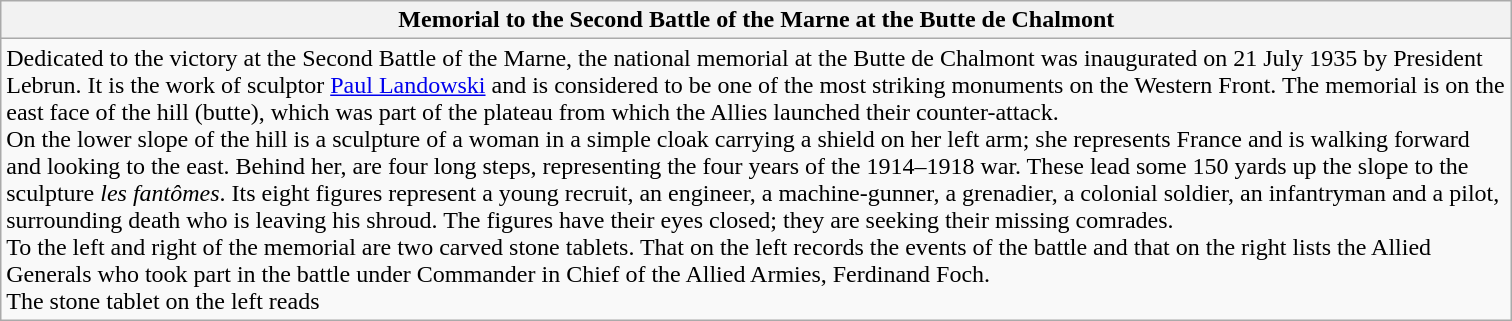<table class="wikitable sortable">
<tr>
<th scope="col" style="width:1000px;">Memorial to the Second Battle of the Marne at the Butte de Chalmont</th>
</tr>
<tr>
<td>Dedicated to the victory at the Second Battle of the Marne, the national memorial at the Butte de Chalmont was inaugurated on 21 July 1935 by President Lebrun. It is the work of sculptor <a href='#'>Paul Landowski</a> and is considered to be one of the most striking monuments on the Western Front. The memorial is on the east face of the hill (butte), which was part of the plateau from which the Allies launched their counter-attack.<br>
On the lower slope of the hill is a sculpture of a woman in a simple cloak carrying a shield on her left arm; she represents France and is walking forward and looking to the east. Behind her, are four long steps, representing the four years of the 1914–1918 war. These lead some 150 yards up the slope to the sculpture <em>les fantômes</em>. Its eight figures represent a young recruit, an engineer, a machine-gunner, a grenadier, a colonial soldier, an infantryman and a pilot, surrounding death who is leaving his shroud. The figures have their eyes closed; they are seeking their missing comrades.<br>To the left and right of the memorial are two carved stone tablets. That on the left records the events of the battle and that on the right lists the Allied Generals who took part in the battle under Commander in Chief of the Allied Armies, Ferdinand Foch.<br>The stone tablet on the left reads 
</td>
</tr>
</table>
